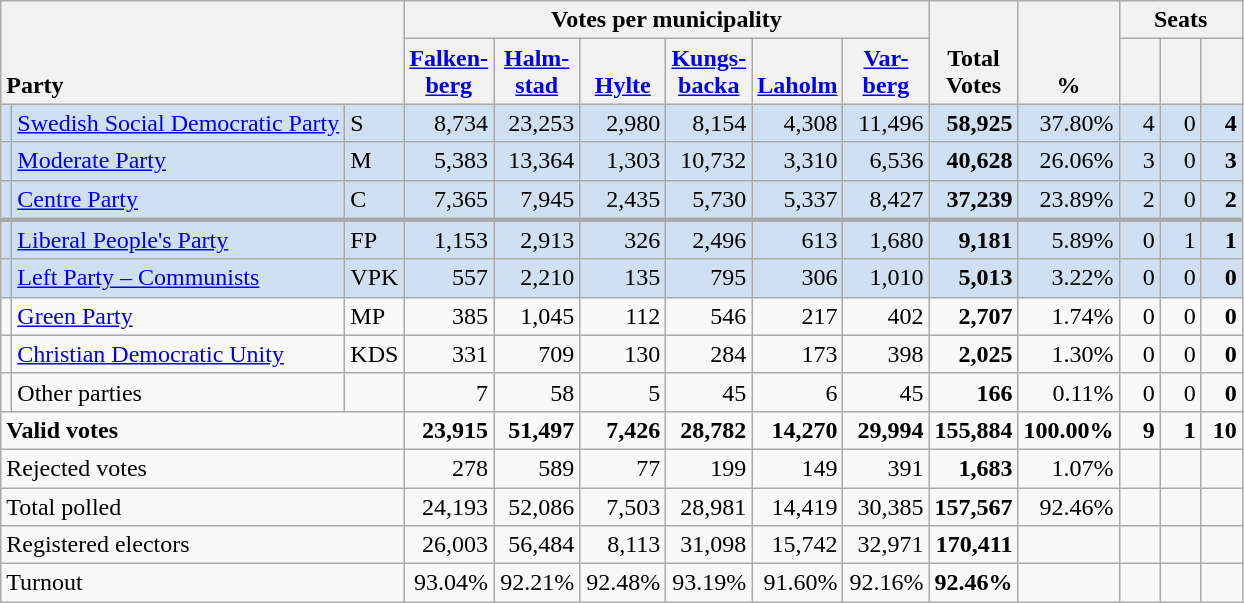<table class="wikitable" border="1" style="text-align:right;">
<tr>
<th style="text-align:left;" valign=bottom rowspan=2 colspan=3>Party</th>
<th colspan=6>Votes per municipality</th>
<th align=center valign=bottom rowspan=2 width="50">Total Votes</th>
<th align=center valign=bottom rowspan=2 width="50">%</th>
<th colspan=3>Seats</th>
</tr>
<tr>
<th align=center valign=bottom width="50"><a href='#'>Falken- berg</a></th>
<th align=center valign=bottom width="50"><a href='#'>Halm- stad</a></th>
<th align=center valign=bottom width="50"><a href='#'>Hylte</a></th>
<th align=center valign=bottom width="50"><a href='#'>Kungs- backa</a></th>
<th align=center valign=bottom width="50"><a href='#'>Laholm</a></th>
<th align=center valign=bottom width="50"><a href='#'>Var- berg</a></th>
<th align=center valign=bottom width="20"><small></small></th>
<th align=center valign=bottom width="20"><small><a href='#'></a></small></th>
<th align=center valign=bottom width="20"><small></small></th>
</tr>
<tr style="background:#CEE0F2;">
<td></td>
<td align=left style="white-space: nowrap;"><a href='#'>Swedish Social Democratic Party</a></td>
<td align=left>S</td>
<td>8,734</td>
<td>23,253</td>
<td>2,980</td>
<td>8,154</td>
<td>4,308</td>
<td>11,496</td>
<td><strong>58,925</strong></td>
<td>37.80%</td>
<td>4</td>
<td>0</td>
<td><strong>4</strong></td>
</tr>
<tr style="background:#CEE0F2;">
<td></td>
<td align=left><a href='#'>Moderate Party</a></td>
<td align=left>M</td>
<td>5,383</td>
<td>13,364</td>
<td>1,303</td>
<td>10,732</td>
<td>3,310</td>
<td>6,536</td>
<td><strong>40,628</strong></td>
<td>26.06%</td>
<td>3</td>
<td>0</td>
<td><strong>3</strong></td>
</tr>
<tr style="background:#CEE0F2;">
<td></td>
<td align=left><a href='#'>Centre Party</a></td>
<td align=left>C</td>
<td>7,365</td>
<td>7,945</td>
<td>2,435</td>
<td>5,730</td>
<td>5,337</td>
<td>8,427</td>
<td><strong>37,239</strong></td>
<td>23.89%</td>
<td>2</td>
<td>0</td>
<td><strong>2</strong></td>
</tr>
<tr style="background:#CEE0F2; border-top:3px solid darkgray;">
<td></td>
<td align=left><a href='#'>Liberal People's Party</a></td>
<td align=left>FP</td>
<td>1,153</td>
<td>2,913</td>
<td>326</td>
<td>2,496</td>
<td>613</td>
<td>1,680</td>
<td><strong>9,181</strong></td>
<td>5.89%</td>
<td>0</td>
<td>1</td>
<td><strong>1</strong></td>
</tr>
<tr style="background:#CEE0F2;">
<td></td>
<td align=left><a href='#'>Left Party – Communists</a></td>
<td align=left>VPK</td>
<td>557</td>
<td>2,210</td>
<td>135</td>
<td>795</td>
<td>306</td>
<td>1,010</td>
<td><strong>5,013</strong></td>
<td>3.22%</td>
<td>0</td>
<td>0</td>
<td><strong>0</strong></td>
</tr>
<tr>
<td></td>
<td align=left><a href='#'>Green Party</a></td>
<td align=left>MP</td>
<td>385</td>
<td>1,045</td>
<td>112</td>
<td>546</td>
<td>217</td>
<td>402</td>
<td><strong>2,707</strong></td>
<td>1.74%</td>
<td>0</td>
<td>0</td>
<td><strong>0</strong></td>
</tr>
<tr>
<td></td>
<td align=left><a href='#'>Christian Democratic Unity</a></td>
<td align=left>KDS</td>
<td>331</td>
<td>709</td>
<td>130</td>
<td>284</td>
<td>173</td>
<td>398</td>
<td><strong>2,025</strong></td>
<td>1.30%</td>
<td>0</td>
<td>0</td>
<td><strong>0</strong></td>
</tr>
<tr>
<td></td>
<td align=left>Other parties</td>
<td></td>
<td>7</td>
<td>58</td>
<td>5</td>
<td>45</td>
<td>6</td>
<td>45</td>
<td><strong>166</strong></td>
<td>0.11%</td>
<td>0</td>
<td>0</td>
<td><strong>0</strong></td>
</tr>
<tr style="font-weight:bold">
<td align=left colspan=3>Valid votes</td>
<td>23,915</td>
<td>51,497</td>
<td>7,426</td>
<td>28,782</td>
<td>14,270</td>
<td>29,994</td>
<td>155,884</td>
<td>100.00%</td>
<td>9</td>
<td>1</td>
<td>10</td>
</tr>
<tr>
<td align=left colspan=3>Rejected votes</td>
<td>278</td>
<td>589</td>
<td>77</td>
<td>199</td>
<td>149</td>
<td>391</td>
<td><strong>1,683</strong></td>
<td>1.07%</td>
<td></td>
<td></td>
<td></td>
</tr>
<tr>
<td align=left colspan=3>Total polled</td>
<td>24,193</td>
<td>52,086</td>
<td>7,503</td>
<td>28,981</td>
<td>14,419</td>
<td>30,385</td>
<td><strong>157,567</strong></td>
<td>92.46%</td>
<td></td>
<td></td>
<td></td>
</tr>
<tr>
<td align=left colspan=3>Registered electors</td>
<td>26,003</td>
<td>56,484</td>
<td>8,113</td>
<td>31,098</td>
<td>15,742</td>
<td>32,971</td>
<td><strong>170,411</strong></td>
<td></td>
<td></td>
<td></td>
<td></td>
</tr>
<tr>
<td align=left colspan=3>Turnout</td>
<td>93.04%</td>
<td>92.21%</td>
<td>92.48%</td>
<td>93.19%</td>
<td>91.60%</td>
<td>92.16%</td>
<td><strong>92.46%</strong></td>
<td></td>
<td></td>
<td></td>
<td></td>
</tr>
</table>
